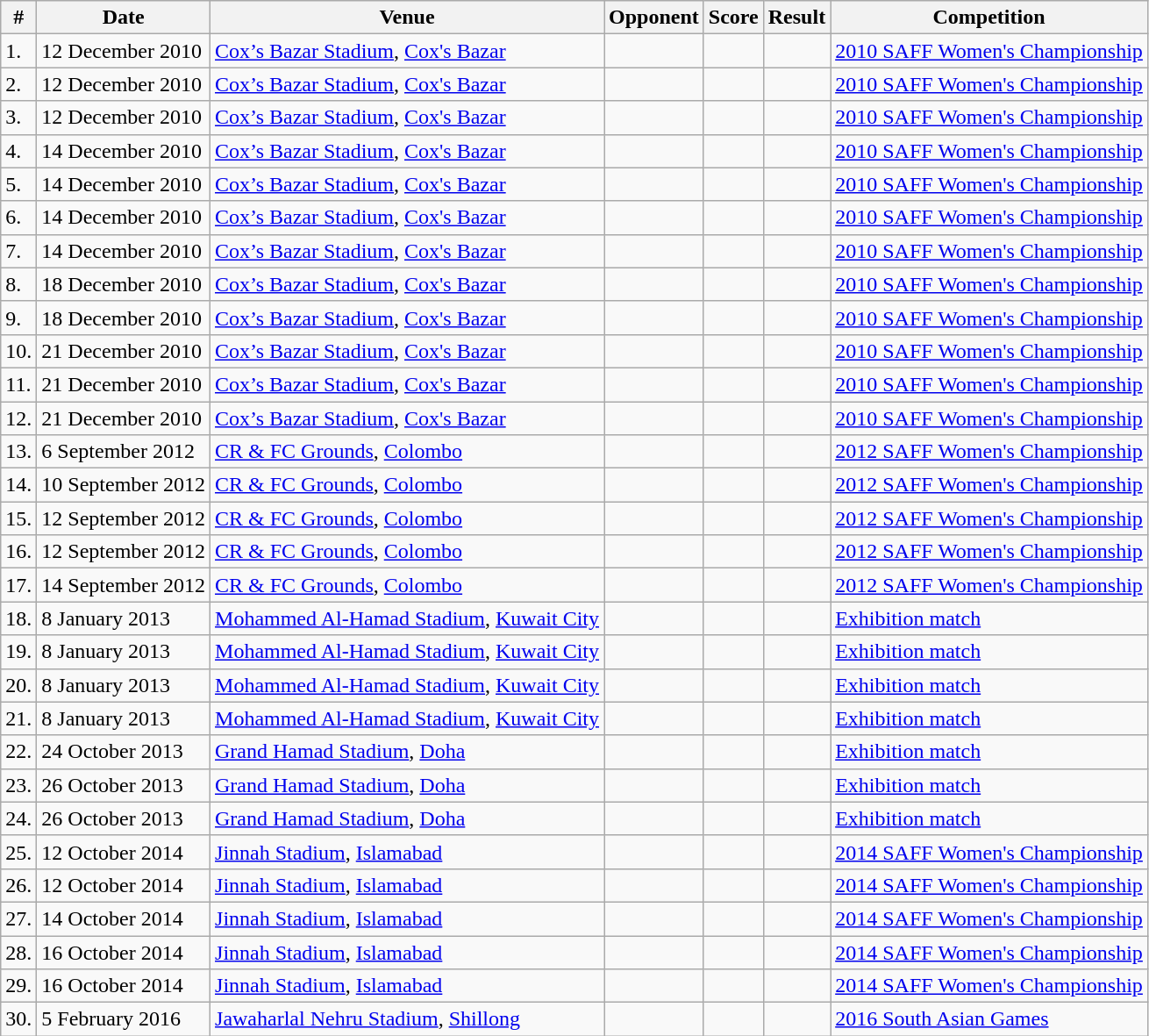<table class="wikitable">
<tr>
<th>#</th>
<th>Date</th>
<th>Venue</th>
<th>Opponent</th>
<th>Score</th>
<th>Result</th>
<th>Competition</th>
</tr>
<tr>
<td>1.</td>
<td>12 December 2010</td>
<td><a href='#'>Cox’s Bazar Stadium</a>, <a href='#'>Cox's Bazar</a></td>
<td></td>
<td></td>
<td></td>
<td><a href='#'>2010 SAFF Women's Championship</a></td>
</tr>
<tr>
<td>2.</td>
<td>12 December 2010</td>
<td><a href='#'>Cox’s Bazar Stadium</a>, <a href='#'>Cox's Bazar</a></td>
<td></td>
<td></td>
<td></td>
<td><a href='#'>2010 SAFF Women's Championship</a></td>
</tr>
<tr>
<td>3.</td>
<td>12 December 2010</td>
<td><a href='#'>Cox’s Bazar Stadium</a>, <a href='#'>Cox's Bazar</a></td>
<td></td>
<td></td>
<td></td>
<td><a href='#'>2010 SAFF Women's Championship</a></td>
</tr>
<tr>
<td>4.</td>
<td>14 December 2010</td>
<td><a href='#'>Cox’s Bazar Stadium</a>, <a href='#'>Cox's Bazar</a></td>
<td></td>
<td></td>
<td></td>
<td><a href='#'>2010 SAFF Women's Championship</a></td>
</tr>
<tr>
<td>5.</td>
<td>14 December 2010</td>
<td><a href='#'>Cox’s Bazar Stadium</a>, <a href='#'>Cox's Bazar</a></td>
<td></td>
<td></td>
<td></td>
<td><a href='#'>2010 SAFF Women's Championship</a></td>
</tr>
<tr>
<td>6.</td>
<td>14 December 2010</td>
<td><a href='#'>Cox’s Bazar Stadium</a>, <a href='#'>Cox's Bazar</a></td>
<td></td>
<td></td>
<td></td>
<td><a href='#'>2010 SAFF Women's Championship</a></td>
</tr>
<tr>
<td>7.</td>
<td>14 December 2010</td>
<td><a href='#'>Cox’s Bazar Stadium</a>, <a href='#'>Cox's Bazar</a></td>
<td></td>
<td></td>
<td></td>
<td><a href='#'>2010 SAFF Women's Championship</a></td>
</tr>
<tr>
<td>8.</td>
<td>18 December 2010</td>
<td><a href='#'>Cox’s Bazar Stadium</a>, <a href='#'>Cox's Bazar</a></td>
<td></td>
<td></td>
<td></td>
<td><a href='#'>2010 SAFF Women's Championship</a></td>
</tr>
<tr>
<td>9.</td>
<td>18 December 2010</td>
<td><a href='#'>Cox’s Bazar Stadium</a>, <a href='#'>Cox's Bazar</a></td>
<td></td>
<td></td>
<td></td>
<td><a href='#'>2010 SAFF Women's Championship</a></td>
</tr>
<tr>
<td>10.</td>
<td>21 December 2010</td>
<td><a href='#'>Cox’s Bazar Stadium</a>, <a href='#'>Cox's Bazar</a></td>
<td></td>
<td></td>
<td></td>
<td><a href='#'>2010 SAFF Women's Championship</a></td>
</tr>
<tr>
<td>11.</td>
<td>21 December 2010</td>
<td><a href='#'>Cox’s Bazar Stadium</a>, <a href='#'>Cox's Bazar</a></td>
<td></td>
<td></td>
<td></td>
<td><a href='#'>2010 SAFF Women's Championship</a></td>
</tr>
<tr>
<td>12.</td>
<td>21 December 2010</td>
<td><a href='#'>Cox’s Bazar Stadium</a>, <a href='#'>Cox's Bazar</a></td>
<td></td>
<td></td>
<td></td>
<td><a href='#'>2010 SAFF Women's Championship</a></td>
</tr>
<tr>
<td>13.</td>
<td>6 September 2012</td>
<td><a href='#'>CR & FC Grounds</a>, <a href='#'>Colombo</a></td>
<td></td>
<td></td>
<td></td>
<td><a href='#'>2012 SAFF Women's Championship</a></td>
</tr>
<tr>
<td>14.</td>
<td>10 September 2012</td>
<td><a href='#'>CR & FC Grounds</a>, <a href='#'>Colombo</a></td>
<td></td>
<td></td>
<td></td>
<td><a href='#'>2012 SAFF Women's Championship</a></td>
</tr>
<tr>
<td>15.</td>
<td>12 September 2012</td>
<td><a href='#'>CR & FC Grounds</a>, <a href='#'>Colombo</a></td>
<td></td>
<td></td>
<td></td>
<td><a href='#'>2012 SAFF Women's Championship</a></td>
</tr>
<tr>
<td>16.</td>
<td>12 September 2012</td>
<td><a href='#'>CR & FC Grounds</a>, <a href='#'>Colombo</a></td>
<td></td>
<td></td>
<td></td>
<td><a href='#'>2012 SAFF Women's Championship</a></td>
</tr>
<tr>
<td>17.</td>
<td>14 September 2012</td>
<td><a href='#'>CR & FC Grounds</a>, <a href='#'>Colombo</a></td>
<td></td>
<td></td>
<td></td>
<td><a href='#'>2012 SAFF Women's Championship</a></td>
</tr>
<tr>
<td>18.</td>
<td>8 January 2013</td>
<td><a href='#'>Mohammed Al-Hamad Stadium</a>, <a href='#'>Kuwait City</a></td>
<td></td>
<td></td>
<td></td>
<td><a href='#'>Exhibition match</a></td>
</tr>
<tr>
<td>19.</td>
<td>8 January 2013</td>
<td><a href='#'>Mohammed Al-Hamad Stadium</a>, <a href='#'>Kuwait City</a></td>
<td></td>
<td></td>
<td></td>
<td><a href='#'>Exhibition match</a></td>
</tr>
<tr>
<td>20.</td>
<td>8 January 2013</td>
<td><a href='#'>Mohammed Al-Hamad Stadium</a>, <a href='#'>Kuwait City</a></td>
<td></td>
<td></td>
<td></td>
<td><a href='#'>Exhibition match</a></td>
</tr>
<tr>
<td>21.</td>
<td>8 January 2013</td>
<td><a href='#'>Mohammed Al-Hamad Stadium</a>, <a href='#'>Kuwait City</a></td>
<td></td>
<td></td>
<td></td>
<td><a href='#'>Exhibition match</a></td>
</tr>
<tr>
<td>22.</td>
<td>24 October 2013</td>
<td><a href='#'>Grand Hamad Stadium</a>, <a href='#'>Doha</a></td>
<td></td>
<td></td>
<td></td>
<td><a href='#'>Exhibition match</a></td>
</tr>
<tr>
<td>23.</td>
<td>26 October 2013</td>
<td><a href='#'>Grand Hamad Stadium</a>, <a href='#'>Doha</a></td>
<td></td>
<td></td>
<td></td>
<td><a href='#'>Exhibition match</a></td>
</tr>
<tr>
<td>24.</td>
<td>26 October 2013</td>
<td><a href='#'>Grand Hamad Stadium</a>, <a href='#'>Doha</a></td>
<td></td>
<td></td>
<td></td>
<td><a href='#'>Exhibition match</a></td>
</tr>
<tr>
<td>25.</td>
<td>12 October 2014</td>
<td><a href='#'>Jinnah Stadium</a>, <a href='#'>Islamabad</a></td>
<td></td>
<td></td>
<td></td>
<td><a href='#'>2014 SAFF Women's Championship</a></td>
</tr>
<tr>
<td>26.</td>
<td>12 October 2014</td>
<td><a href='#'>Jinnah Stadium</a>, <a href='#'>Islamabad</a></td>
<td></td>
<td></td>
<td></td>
<td><a href='#'>2014 SAFF Women's Championship</a></td>
</tr>
<tr>
<td>27.</td>
<td>14 October 2014</td>
<td><a href='#'>Jinnah Stadium</a>, <a href='#'>Islamabad</a></td>
<td></td>
<td></td>
<td></td>
<td><a href='#'>2014 SAFF Women's Championship</a></td>
</tr>
<tr>
<td>28.</td>
<td>16 October 2014</td>
<td><a href='#'>Jinnah Stadium</a>, <a href='#'>Islamabad</a></td>
<td></td>
<td></td>
<td></td>
<td><a href='#'>2014 SAFF Women's Championship</a></td>
</tr>
<tr>
<td>29.</td>
<td>16 October 2014</td>
<td><a href='#'>Jinnah Stadium</a>, <a href='#'>Islamabad</a></td>
<td></td>
<td></td>
<td></td>
<td><a href='#'>2014 SAFF Women's Championship</a></td>
</tr>
<tr>
<td>30.</td>
<td>5 February 2016</td>
<td><a href='#'>Jawaharlal Nehru Stadium</a>, <a href='#'>Shillong</a></td>
<td></td>
<td></td>
<td></td>
<td><a href='#'>2016 South Asian Games</a></td>
</tr>
</table>
